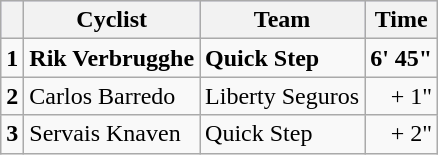<table class="wikitable">
<tr style="background:#ccccff;">
<th></th>
<th>Cyclist</th>
<th>Team</th>
<th>Time</th>
</tr>
<tr>
<td><strong>1</strong></td>
<td><strong>Rik Verbrugghe</strong></td>
<td><strong>Quick Step</strong></td>
<td align="right"><strong>6' 45"</strong></td>
</tr>
<tr>
<td><strong>2</strong></td>
<td>Carlos Barredo</td>
<td>Liberty Seguros</td>
<td align="right">+ 1"</td>
</tr>
<tr>
<td><strong>3</strong></td>
<td>Servais Knaven</td>
<td>Quick Step</td>
<td align="right">+ 2"</td>
</tr>
</table>
